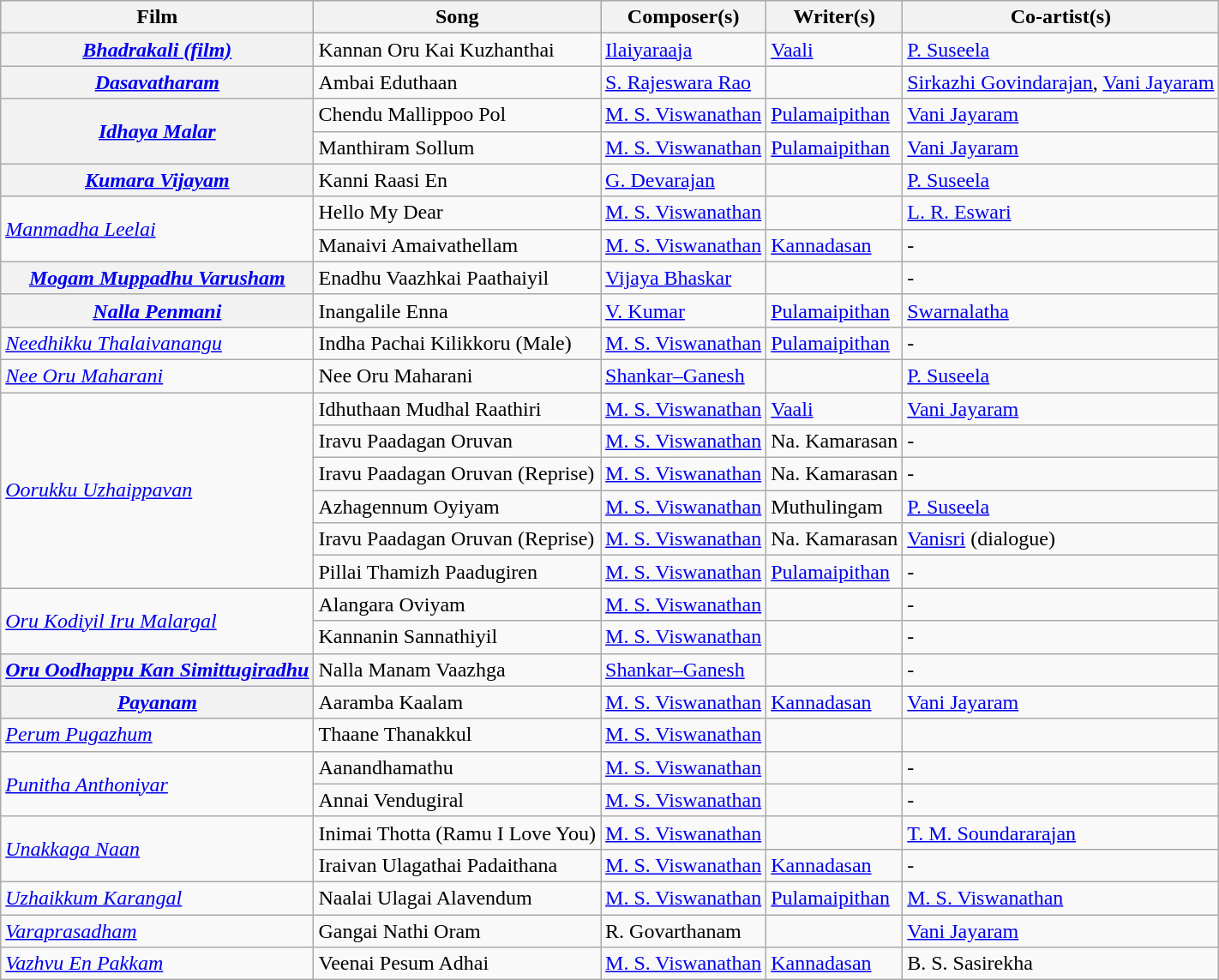<table class="wikitable sortable plainrowheaders">
<tr style="background:#ccc; text-align:center;">
<th scope="col">Film</th>
<th scope="col">Song</th>
<th scope="col">Composer(s)</th>
<th scope="col">Writer(s)</th>
<th scope="col">Co-artist(s)</th>
</tr>
<tr>
<th><em><a href='#'>Bhadrakali (film)</a></em></th>
<td>Kannan Oru Kai Kuzhanthai</td>
<td><a href='#'>Ilaiyaraaja</a></td>
<td><a href='#'>Vaali</a></td>
<td><a href='#'>P. Suseela</a></td>
</tr>
<tr>
<th><em><a href='#'>Dasavatharam</a></em></th>
<td>Ambai Eduthaan</td>
<td><a href='#'>S. Rajeswara Rao</a></td>
<td></td>
<td><a href='#'>Sirkazhi Govindarajan</a>, <a href='#'>Vani Jayaram</a></td>
</tr>
<tr>
<th rowspan="2"><em><a href='#'>Idhaya Malar</a></em></th>
<td>Chendu Mallippoo Pol</td>
<td><a href='#'>M. S. Viswanathan</a></td>
<td><a href='#'>Pulamaipithan</a></td>
<td><a href='#'>Vani Jayaram</a></td>
</tr>
<tr>
<td>Manthiram Sollum</td>
<td><a href='#'>M. S. Viswanathan</a></td>
<td><a href='#'>Pulamaipithan</a></td>
<td><a href='#'>Vani Jayaram</a></td>
</tr>
<tr>
<th><em><a href='#'>Kumara Vijayam</a></em></th>
<td>Kanni Raasi En</td>
<td><a href='#'>G. Devarajan</a></td>
<td></td>
<td><a href='#'>P. Suseela</a></td>
</tr>
<tr>
<td rowspan="2"><em><a href='#'>Manmadha Leelai</a></em></td>
<td>Hello My Dear</td>
<td><a href='#'>M. S. Viswanathan</a></td>
<td></td>
<td><a href='#'>L. R. Eswari</a></td>
</tr>
<tr>
<td>Manaivi Amaivathellam</td>
<td><a href='#'>M. S. Viswanathan</a></td>
<td><a href='#'>Kannadasan</a></td>
<td>-</td>
</tr>
<tr>
<th><em><a href='#'>Mogam Muppadhu Varusham</a></em></th>
<td>Enadhu Vaazhkai Paathaiyil</td>
<td><a href='#'>Vijaya Bhaskar</a></td>
<td></td>
<td>-</td>
</tr>
<tr>
<th><em><a href='#'>Nalla Penmani</a></em></th>
<td>Inangalile Enna</td>
<td><a href='#'>V. Kumar</a></td>
<td><a href='#'>Pulamaipithan</a></td>
<td><a href='#'>Swarnalatha</a></td>
</tr>
<tr>
<td><em><a href='#'>Needhikku Thalaivanangu</a></em></td>
<td>Indha Pachai Kilikkoru (Male)</td>
<td><a href='#'>M. S. Viswanathan</a></td>
<td><a href='#'>Pulamaipithan</a></td>
<td>-</td>
</tr>
<tr>
<td><em><a href='#'>Nee Oru Maharani</a></em></td>
<td>Nee Oru Maharani</td>
<td><a href='#'>Shankar–Ganesh</a></td>
<td></td>
<td><a href='#'>P. Suseela</a></td>
</tr>
<tr>
<td rowspan="6"><em><a href='#'>Oorukku Uzhaippavan</a></em></td>
<td>Idhuthaan Mudhal Raathiri</td>
<td><a href='#'>M. S. Viswanathan</a></td>
<td><a href='#'>Vaali</a></td>
<td><a href='#'>Vani Jayaram</a></td>
</tr>
<tr>
<td>Iravu Paadagan Oruvan</td>
<td><a href='#'>M. S. Viswanathan</a></td>
<td>Na. Kamarasan</td>
<td>-</td>
</tr>
<tr>
<td>Iravu Paadagan Oruvan (Reprise)</td>
<td><a href='#'>M. S. Viswanathan</a></td>
<td>Na. Kamarasan</td>
<td>-</td>
</tr>
<tr>
<td>Azhagennum Oyiyam</td>
<td><a href='#'>M. S. Viswanathan</a></td>
<td>Muthulingam</td>
<td><a href='#'>P. Suseela</a></td>
</tr>
<tr>
<td>Iravu Paadagan Oruvan (Reprise)</td>
<td><a href='#'>M. S. Viswanathan</a></td>
<td>Na. Kamarasan</td>
<td><a href='#'>Vanisri</a> (dialogue)</td>
</tr>
<tr>
<td>Pillai Thamizh Paadugiren</td>
<td><a href='#'>M. S. Viswanathan</a></td>
<td><a href='#'>Pulamaipithan</a></td>
<td>-</td>
</tr>
<tr>
<td rowspan="2"><em><a href='#'>Oru Kodiyil Iru Malargal</a></em></td>
<td>Alangara Oviyam</td>
<td><a href='#'>M. S. Viswanathan</a></td>
<td></td>
<td>-</td>
</tr>
<tr>
<td>Kannanin Sannathiyil</td>
<td><a href='#'>M. S. Viswanathan</a></td>
<td></td>
<td>-</td>
</tr>
<tr>
<th><em><a href='#'>Oru Oodhappu Kan Simittugiradhu</a></em></th>
<td>Nalla Manam Vaazhga</td>
<td><a href='#'>Shankar–Ganesh</a></td>
<td></td>
<td>-</td>
</tr>
<tr>
<th><em><a href='#'>Payanam</a></em></th>
<td>Aaramba Kaalam</td>
<td><a href='#'>M. S. Viswanathan</a></td>
<td><a href='#'>Kannadasan</a></td>
<td><a href='#'>Vani Jayaram</a></td>
</tr>
<tr>
<td><em><a href='#'>Perum Pugazhum</a></em></td>
<td>Thaane Thanakkul</td>
<td><a href='#'>M. S. Viswanathan</a></td>
<td></td>
<td></td>
</tr>
<tr>
<td rowspan="2"><em><a href='#'>Punitha Anthoniyar</a></em></td>
<td>Aanandhamathu</td>
<td><a href='#'>M. S. Viswanathan</a></td>
<td></td>
<td>-</td>
</tr>
<tr>
<td>Annai Vendugiral</td>
<td><a href='#'>M. S. Viswanathan</a></td>
<td></td>
<td>-</td>
</tr>
<tr>
<td rowspan="2"><em><a href='#'>Unakkaga Naan</a></em></td>
<td>Inimai Thotta (Ramu I Love You)</td>
<td><a href='#'>M. S. Viswanathan</a></td>
<td></td>
<td><a href='#'>T. M. Soundararajan</a></td>
</tr>
<tr>
<td>Iraivan Ulagathai Padaithana</td>
<td><a href='#'>M. S. Viswanathan</a></td>
<td><a href='#'>Kannadasan</a></td>
<td>-</td>
</tr>
<tr>
<td><em><a href='#'>Uzhaikkum Karangal</a></em></td>
<td>Naalai Ulagai Alavendum</td>
<td><a href='#'>M. S. Viswanathan</a></td>
<td><a href='#'>Pulamaipithan</a></td>
<td><a href='#'>M. S. Viswanathan</a></td>
</tr>
<tr>
<td><em><a href='#'>Varaprasadham</a></em></td>
<td>Gangai Nathi Oram</td>
<td>R. Govarthanam</td>
<td></td>
<td><a href='#'>Vani Jayaram</a></td>
</tr>
<tr>
<td><em><a href='#'>Vazhvu En Pakkam</a></em></td>
<td>Veenai Pesum Adhai</td>
<td><a href='#'>M. S. Viswanathan</a></td>
<td><a href='#'>Kannadasan</a></td>
<td>B. S. Sasirekha</td>
</tr>
</table>
